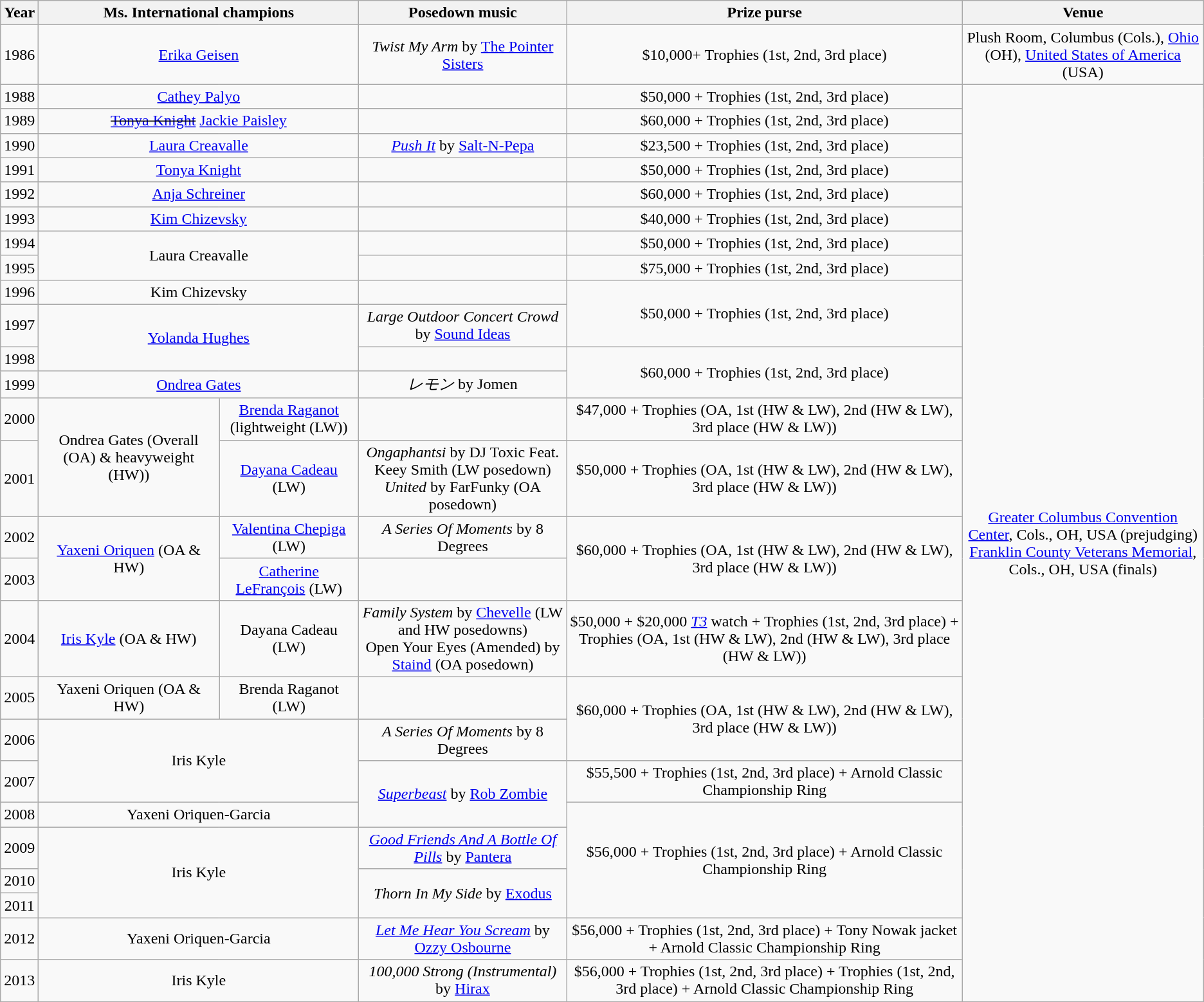<table class="wikitable sortable sticky-header" style="text-align:center">
<tr>
<th>Year</th>
<th rowspan=1 colspan=2>Ms. International champions</th>
<th>Posedown music</th>
<th>Prize purse</th>
<th>Venue</th>
</tr>
<tr>
<td>1986</td>
<td rowspan=1 colspan=2> <a href='#'>Erika Geisen</a></td>
<td><em>Twist My Arm</em> by <a href='#'>The Pointer Sisters</a></td>
<td>$10,000+ Trophies (1st, 2nd, 3rd place)</td>
<td>Plush Room, Columbus (Cols.), <a href='#'>Ohio</a> (OH), <a href='#'>United States of America</a> (USA)</td>
</tr>
<tr>
<td>1988</td>
<td rowspan=1 colspan=2> <a href='#'>Cathey Palyo</a></td>
<td></td>
<td>$50,000 + Trophies (1st, 2nd, 3rd place)</td>
<td rowspan=26><a href='#'>Greater Columbus Convention Center</a>, Cols., OH, USA (prejudging)<br><a href='#'>Franklin County Veterans Memorial</a>, Cols., OH, USA (finals)</td>
</tr>
<tr>
<td>1989</td>
<td rowspan=1 colspan=2> <s><a href='#'>Tonya Knight</a></s> <a href='#'>Jackie Paisley</a> </td>
<td></td>
<td>$60,000 + Trophies (1st, 2nd, 3rd place)</td>
</tr>
<tr>
<td>1990</td>
<td rowspan=1 colspan=2> <a href='#'>Laura Creavalle</a></td>
<td><em><a href='#'>Push It</a></em> by <a href='#'>Salt-N-Pepa</a></td>
<td>$23,500 + Trophies (1st, 2nd, 3rd place)</td>
</tr>
<tr>
<td>1991</td>
<td rowspan=1 colspan=2> <a href='#'>Tonya Knight</a></td>
<td></td>
<td>$50,000 + Trophies (1st, 2nd, 3rd place)</td>
</tr>
<tr>
<td>1992</td>
<td rowspan=1 colspan=2> <a href='#'>Anja Schreiner</a></td>
<td></td>
<td>$60,000 + Trophies (1st, 2nd, 3rd place)</td>
</tr>
<tr>
<td>1993</td>
<td rowspan=1 colspan=2> <a href='#'>Kim Chizevsky</a></td>
<td></td>
<td>$40,000 + Trophies (1st, 2nd, 3rd place)</td>
</tr>
<tr>
<td>1994</td>
<td rowspan=2 colspan=2> Laura Creavalle</td>
<td></td>
<td>$50,000 + Trophies (1st, 2nd, 3rd place)</td>
</tr>
<tr>
<td>1995</td>
<td></td>
<td>$75,000 + Trophies (1st, 2nd, 3rd place)</td>
</tr>
<tr>
<td>1996</td>
<td rowspan=1 colspan=2> Kim Chizevsky</td>
<td></td>
<td rowspan=2>$50,000 + Trophies (1st, 2nd, 3rd place)</td>
</tr>
<tr>
<td>1997</td>
<td rowspan=2 colspan=2> <a href='#'>Yolanda Hughes</a></td>
<td><em>Large Outdoor Concert Crowd</em> by <a href='#'>Sound Ideas</a></td>
</tr>
<tr>
<td>1998</td>
<td></td>
<td rowspan=2>$60,000 + Trophies (1st, 2nd, 3rd place)</td>
</tr>
<tr>
<td>1999</td>
<td rowspan=1 colspan=2> <a href='#'>Ondrea Gates</a></td>
<td><em>レモン</em> by Jomen</td>
</tr>
<tr>
<td>2000</td>
<td rowspan=2 colspan=1> Ondrea Gates (Overall (OA) & heavyweight (HW))</td>
<td> <a href='#'>Brenda Raganot</a> (lightweight (LW))</td>
<td></td>
<td>$47,000 + Trophies (OA, 1st (HW & LW), 2nd (HW & LW), 3rd place (HW & LW))</td>
</tr>
<tr>
<td>2001</td>
<td> <a href='#'>Dayana Cadeau</a> (LW)</td>
<td><em>Ongaphantsi</em> by DJ Toxic Feat. Keey Smith (LW posedown)<br><em>United</em> by FarFunky (OA posedown)</td>
<td>$50,000 + Trophies (OA, 1st (HW & LW), 2nd (HW & LW), 3rd place (HW & LW))</td>
</tr>
<tr>
<td>2002</td>
<td rowspan=2 colspan=1> <a href='#'>Yaxeni Oriquen</a> (OA & HW)</td>
<td> <a href='#'>Valentina Chepiga</a> (LW)</td>
<td><em>A Series Of Moments</em> by 8 Degrees</td>
<td rowspan=2>$60,000 + Trophies (OA, 1st (HW & LW), 2nd (HW & LW), 3rd place (HW & LW))</td>
</tr>
<tr>
<td>2003</td>
<td> <a href='#'>Catherine LeFrançois</a> (LW)</td>
<td></td>
</tr>
<tr>
<td>2004</td>
<td rowspan=1 colspan=1> <a href='#'>Iris Kyle</a> (OA & HW)</td>
<td> Dayana Cadeau (LW)</td>
<td><em>Family System</em> by <a href='#'>Chevelle</a> (LW and HW posedowns)<br>Open Your Eyes (Amended) by <a href='#'>Staind</a> (OA posedown)</td>
<td>$50,000 + $20,000 <em><a href='#'>T3</a></em> watch + Trophies (1st, 2nd, 3rd place) + Trophies (OA, 1st (HW & LW), 2nd (HW & LW), 3rd place (HW & LW))</td>
</tr>
<tr>
<td>2005</td>
<td rowspan=1 colspan=1> Yaxeni Oriquen (OA & HW)</td>
<td> Brenda Raganot (LW)</td>
<td></td>
<td rowspan=2>$60,000 + Trophies (OA, 1st (HW & LW), 2nd (HW & LW), 3rd place (HW & LW))</td>
</tr>
<tr>
<td>2006</td>
<td rowspan=2 colspan=2> Iris Kyle</td>
<td><em>A Series Of Moments</em> by 8 Degrees</td>
</tr>
<tr>
<td>2007</td>
<td rowspan=2 colspan=1><em><a href='#'>Superbeast</a></em> by <a href='#'>Rob Zombie</a></td>
<td>$55,500 + Trophies (1st, 2nd, 3rd place) + Arnold Classic Championship Ring</td>
</tr>
<tr>
<td>2008</td>
<td rowspan=1 colspan=2> Yaxeni Oriquen-Garcia</td>
<td rowspan=4>$56,000 + Trophies (1st, 2nd, 3rd place) + Arnold Classic Championship Ring</td>
</tr>
<tr>
<td>2009</td>
<td rowspan=3 colspan=2> Iris Kyle</td>
<td><em><a href='#'>Good Friends And A Bottle Of Pills</a></em> by <a href='#'>Pantera</a></td>
</tr>
<tr>
<td>2010</td>
<td rowspan=2 colspan=1><em>Thorn In My Side</em> by <a href='#'>Exodus</a></td>
</tr>
<tr>
<td>2011</td>
</tr>
<tr>
<td>2012</td>
<td rowspan=1 colspan=2> Yaxeni Oriquen-Garcia</td>
<td><em><a href='#'>Let Me Hear You Scream</a></em> by <a href='#'>Ozzy Osbourne</a></td>
<td>$56,000 + Trophies (1st, 2nd, 3rd place) + Tony Nowak jacket + Arnold Classic Championship Ring</td>
</tr>
<tr>
<td>2013</td>
<td rowspan=1 colspan=2> Iris Kyle</td>
<td><em>100,000 Strong (Instrumental)</em> by <a href='#'>Hirax</a></td>
<td>$56,000 + Trophies (1st, 2nd, 3rd place) + Trophies (1st, 2nd, 3rd place) + Arnold Classic Championship Ring</td>
</tr>
<tr>
</tr>
</table>
